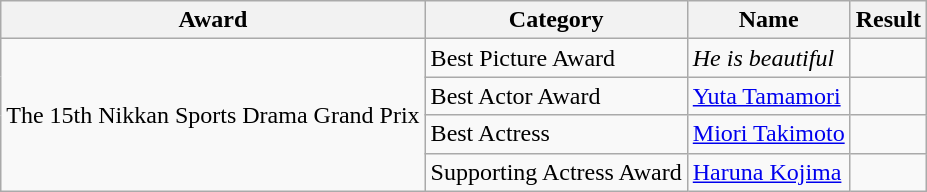<table class="wikitable">
<tr>
<th>Award</th>
<th>Category</th>
<th>Name</th>
<th>Result</th>
</tr>
<tr>
<td rowspan="4">The 15th Nikkan Sports Drama Grand Prix</td>
<td>Best Picture Award</td>
<td><em>He is beautiful</em></td>
<td></td>
</tr>
<tr>
<td>Best Actor Award</td>
<td><a href='#'>Yuta Tamamori</a></td>
<td></td>
</tr>
<tr>
<td>Best Actress</td>
<td><a href='#'>Miori Takimoto</a></td>
<td></td>
</tr>
<tr>
<td>Supporting Actress Award</td>
<td><a href='#'>Haruna Kojima</a></td>
<td></td>
</tr>
</table>
